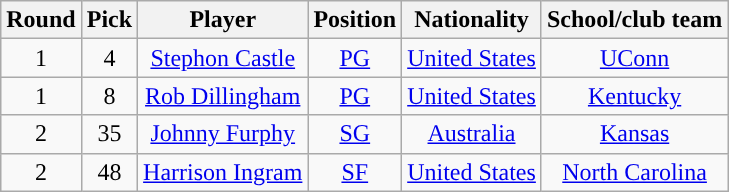<table class="wikitable sortable sortable" style="text-align: center">
<tr>
<th>Round</th>
<th>Pick</th>
<th>Player</th>
<th>Position</th>
<th>Nationality</th>
<th>School/club team</th>
</tr>
<tr style="text-align: center">
<td>1</td>
<td>4</td>
<td><a href='#'>Stephon Castle</a></td>
<td><a href='#'>PG</a></td>
<td> <a href='#'>United States</a></td>
<td><a href='#'>UConn</a></td>
</tr>
<tr style="text-align: center">
<td>1</td>
<td>8</td>
<td><a href='#'>Rob Dillingham</a></td>
<td><a href='#'>PG</a></td>
<td> <a href='#'>United States</a></td>
<td><a href='#'>Kentucky</a></td>
</tr>
<tr style="text-align: center">
<td>2</td>
<td>35</td>
<td><a href='#'>Johnny Furphy</a></td>
<td><a href='#'>SG</a></td>
<td> <a href='#'>Australia</a></td>
<td><a href='#'>Kansas</a></td>
</tr>
<tr style="text-align: center">
<td>2</td>
<td>48</td>
<td><a href='#'>Harrison Ingram</a></td>
<td><a href='#'>SF</a></td>
<td> <a href='#'>United States</a></td>
<td><a href='#'>North Carolina</a></td>
</tr>
</table>
